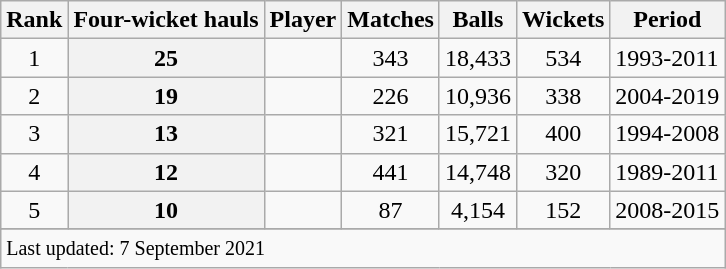<table class="wikitable plainrowheaders sortable">
<tr>
<th scope=col>Rank</th>
<th scope=col>Four-wicket hauls</th>
<th scope=col>Player</th>
<th scope=col>Matches</th>
<th scope=col>Balls</th>
<th scope=col>Wickets</th>
<th scope=col>Period</th>
</tr>
<tr>
<td align=center>1</td>
<th scope=row style=text-align:center>25</th>
<td></td>
<td align=center>343</td>
<td align=center>18,433</td>
<td align=center>534</td>
<td>1993-2011</td>
</tr>
<tr>
<td align=center>2</td>
<th scope=row style=text-align:center>19</th>
<td></td>
<td align=center>226</td>
<td align=center>10,936</td>
<td align=center>338</td>
<td>2004-2019</td>
</tr>
<tr>
<td align=center>3</td>
<th scope=row style=text-align:center>13</th>
<td></td>
<td align=center>321</td>
<td align=center>15,721</td>
<td align=center>400</td>
<td>1994-2008</td>
</tr>
<tr>
<td align=center>4</td>
<th scope=row style=text-align:center>12</th>
<td></td>
<td align=center>441</td>
<td align=center>14,748</td>
<td align=center>320</td>
<td>1989-2011</td>
</tr>
<tr>
<td align=center>5</td>
<th scope=row style=text-align:center>10</th>
<td></td>
<td align=center>87</td>
<td align=center>4,154</td>
<td align=center>152</td>
<td>2008-2015</td>
</tr>
<tr>
</tr>
<tr class=sortbottom>
<td colspan=7><small>Last updated: 7 September 2021</small></td>
</tr>
</table>
